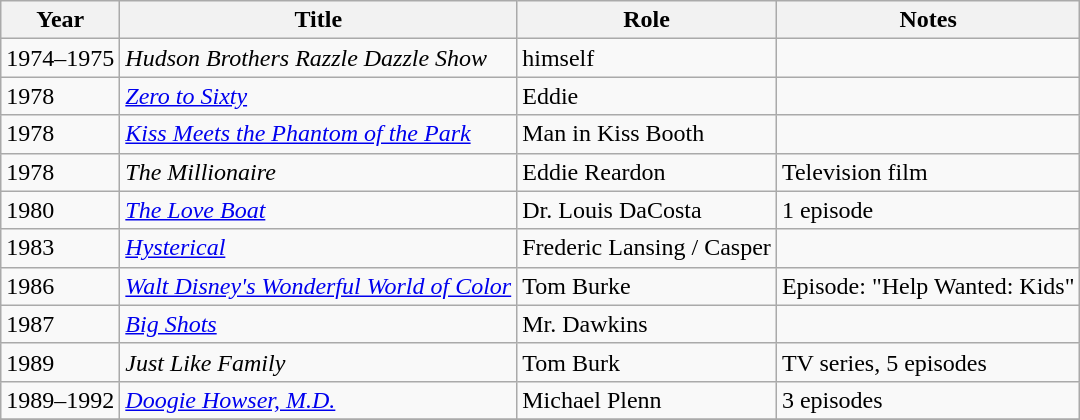<table class="wikitable sortable">
<tr>
<th>Year</th>
<th>Title</th>
<th>Role</th>
<th>Notes</th>
</tr>
<tr>
<td>1974–1975</td>
<td><em>Hudson Brothers Razzle Dazzle Show</em></td>
<td>himself</td>
<td></td>
</tr>
<tr>
<td>1978</td>
<td><em><a href='#'>Zero to Sixty</a></em></td>
<td>Eddie</td>
<td></td>
</tr>
<tr>
<td>1978</td>
<td><em><a href='#'>Kiss Meets the Phantom of the Park</a></em></td>
<td>Man in Kiss Booth</td>
<td></td>
</tr>
<tr>
<td>1978</td>
<td><em>The Millionaire</em></td>
<td>Eddie Reardon</td>
<td>Television film</td>
</tr>
<tr>
<td>1980</td>
<td><em><a href='#'>The Love Boat</a></em></td>
<td>Dr. Louis DaCosta</td>
<td>1 episode</td>
</tr>
<tr>
<td>1983</td>
<td><em><a href='#'>Hysterical</a></em></td>
<td>Frederic Lansing / Casper</td>
<td></td>
</tr>
<tr>
<td>1986</td>
<td><em><a href='#'>Walt Disney's Wonderful World of Color</a></em></td>
<td>Tom Burke</td>
<td>Episode: "Help Wanted: Kids"</td>
</tr>
<tr>
<td>1987</td>
<td><em><a href='#'>Big Shots</a></em></td>
<td>Mr. Dawkins</td>
<td></td>
</tr>
<tr>
<td>1989</td>
<td><em>Just Like Family</em></td>
<td>Tom Burk</td>
<td>TV series, 5 episodes</td>
</tr>
<tr>
<td>1989–1992</td>
<td><em><a href='#'>Doogie Howser, M.D.</a></em></td>
<td>Michael Plenn</td>
<td>3 episodes</td>
</tr>
<tr>
</tr>
</table>
